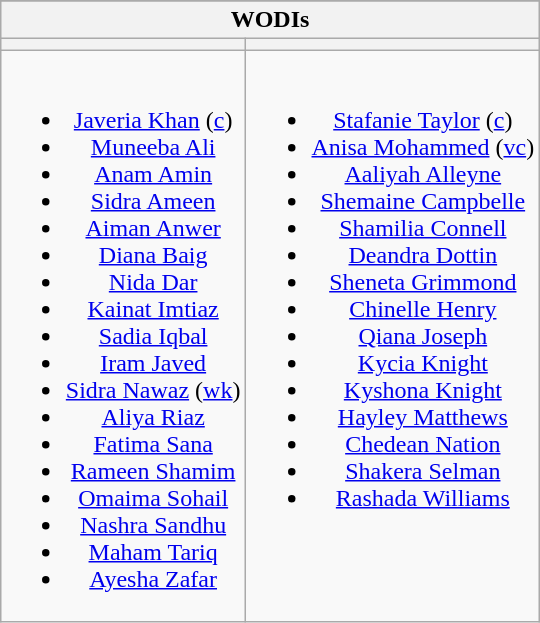<table class="wikitable" style="text-align:center; margin:auto">
<tr>
</tr>
<tr>
<th colspan=2>WODIs</th>
</tr>
<tr>
<th></th>
<th></th>
</tr>
<tr style="vertical-align:top">
<td><br><ul><li><a href='#'>Javeria Khan</a> (<a href='#'>c</a>)</li><li><a href='#'>Muneeba Ali</a></li><li><a href='#'>Anam Amin</a></li><li><a href='#'>Sidra Ameen</a></li><li><a href='#'>Aiman Anwer</a></li><li><a href='#'>Diana Baig</a></li><li><a href='#'>Nida Dar</a></li><li><a href='#'>Kainat Imtiaz</a></li><li><a href='#'>Sadia Iqbal</a></li><li><a href='#'>Iram Javed</a></li><li><a href='#'>Sidra Nawaz</a> (<a href='#'>wk</a>)</li><li><a href='#'>Aliya Riaz</a></li><li><a href='#'>Fatima Sana</a></li><li><a href='#'>Rameen Shamim</a></li><li><a href='#'>Omaima Sohail</a></li><li><a href='#'>Nashra Sandhu</a></li><li><a href='#'>Maham Tariq</a></li><li><a href='#'>Ayesha Zafar</a></li></ul></td>
<td><br><ul><li><a href='#'>Stafanie Taylor</a> (<a href='#'>c</a>)</li><li><a href='#'>Anisa Mohammed</a> (<a href='#'>vc</a>)</li><li><a href='#'>Aaliyah Alleyne</a></li><li><a href='#'>Shemaine Campbelle</a></li><li><a href='#'>Shamilia Connell</a></li><li><a href='#'>Deandra Dottin</a></li><li><a href='#'>Sheneta Grimmond</a></li><li><a href='#'>Chinelle Henry</a></li><li><a href='#'>Qiana Joseph</a></li><li><a href='#'>Kycia Knight</a></li><li><a href='#'>Kyshona Knight</a></li><li><a href='#'>Hayley Matthews</a></li><li><a href='#'>Chedean Nation</a></li><li><a href='#'>Shakera Selman</a></li><li><a href='#'>Rashada Williams</a></li></ul></td>
</tr>
</table>
